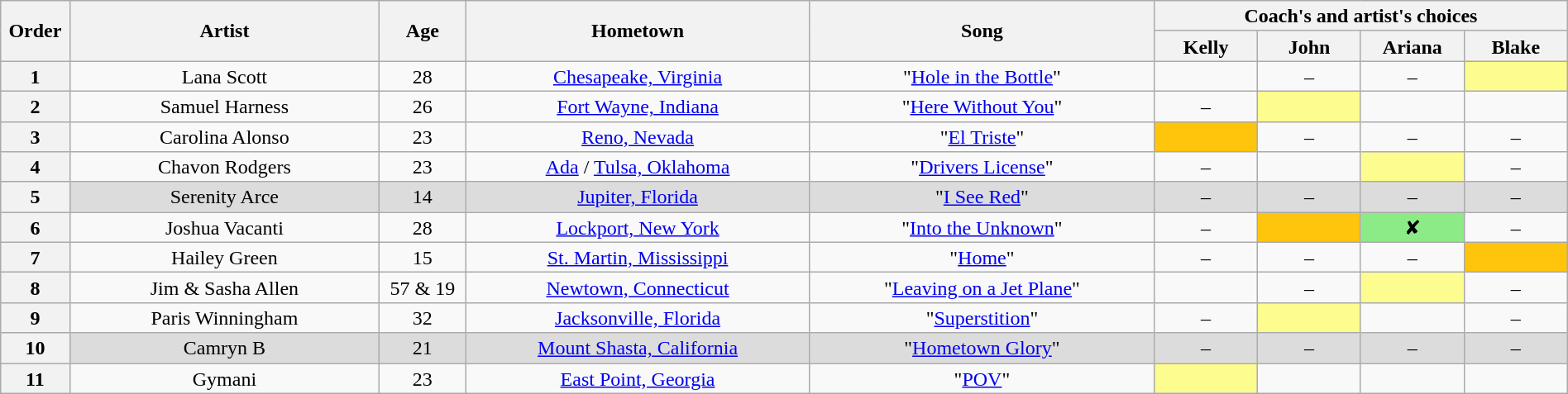<table class="wikitable" style="text-align:center; line-height:17px; width:100%">
<tr>
<th scope="col" rowspan="2" style="width:04%">Order</th>
<th scope="col" rowspan="2" style="width:18%">Artist</th>
<th scope="col" rowspan="2" style="width:05%">Age</th>
<th scope="col" rowspan="2" style="width:20%">Hometown</th>
<th scope="col" rowspan="2" style="width:20%">Song</th>
<th scope="col" colspan="4" style="width:24%">Coach's and artist's choices</th>
</tr>
<tr>
<th style="width:06%">Kelly</th>
<th style="width:06%">John</th>
<th style="width:06%">Ariana</th>
<th style="width:06%">Blake</th>
</tr>
<tr>
<th scope="row">1</th>
<td>Lana Scott</td>
<td>28</td>
<td><a href='#'>Chesapeake, Virginia</a></td>
<td>"<a href='#'>Hole in the Bottle</a>"</td>
<td><em></em></td>
<td>–</td>
<td>–</td>
<td bgcolor="#fdfc8f"><em></em></td>
</tr>
<tr>
<th scope="row">2</th>
<td>Samuel Harness</td>
<td>26</td>
<td><a href='#'>Fort Wayne, Indiana</a></td>
<td>"<a href='#'>Here Without You</a>"</td>
<td>–</td>
<td bgcolor="#fdfc8f"><em></em></td>
<td><em></em></td>
<td><em></em></td>
</tr>
<tr>
<th scope="row">3</th>
<td>Carolina Alonso</td>
<td>23</td>
<td><a href='#'>Reno, Nevada</a></td>
<td>"<a href='#'>El Triste</a>"</td>
<td style="background:#ffc40c"><em></em></td>
<td>–</td>
<td>–</td>
<td>–</td>
</tr>
<tr>
<th scope="row">4</th>
<td>Chavon Rodgers</td>
<td>23</td>
<td><a href='#'>Ada</a> / <a href='#'>Tulsa, Oklahoma</a></td>
<td>"<a href='#'>Drivers License</a>"</td>
<td>–</td>
<td><em></em></td>
<td bgcolor="#fdfc8f"><em></em></td>
<td>–</td>
</tr>
<tr style="background:#DCDCDC">
<th scope="row">5</th>
<td>Serenity Arce</td>
<td>14</td>
<td><a href='#'>Jupiter, Florida</a></td>
<td>"<a href='#'>I See Red</a>"</td>
<td>–</td>
<td>–</td>
<td>–</td>
<td>–</td>
</tr>
<tr>
<th scope="row">6</th>
<td>Joshua Vacanti</td>
<td>28</td>
<td><a href='#'>Lockport, New York</a></td>
<td>"<a href='#'>Into the Unknown</a>"</td>
<td>–</td>
<td style="background:#ffc40c"><em></em></td>
<td style="background:#8deb87">✘</td>
<td>–</td>
</tr>
<tr>
<th scope="row">7</th>
<td>Hailey Green</td>
<td>15</td>
<td><a href='#'>St. Martin, Mississippi</a></td>
<td>"<a href='#'>Home</a>"</td>
<td>–</td>
<td>–</td>
<td>–</td>
<td style="background:#ffc40c"><em></em></td>
</tr>
<tr>
<th scope="row">8</th>
<td>Jim & Sasha Allen</td>
<td>57 & 19</td>
<td><a href='#'>Newtown, Connecticut</a></td>
<td>"<a href='#'>Leaving on a Jet Plane</a>"</td>
<td><em></em></td>
<td>–</td>
<td bgcolor="#fdfc8f"><em></em></td>
<td>–</td>
</tr>
<tr>
<th scope="row">9</th>
<td>Paris Winningham</td>
<td>32</td>
<td><a href='#'>Jacksonville, Florida</a></td>
<td>"<a href='#'>Superstition</a>"</td>
<td>–</td>
<td bgcolor="#fdfc8f"><em></em></td>
<td><em></em></td>
<td>–</td>
</tr>
<tr style="background:#DCDCDC">
<th scope="row">10</th>
<td>Camryn B</td>
<td>21</td>
<td><a href='#'>Mount Shasta, California</a></td>
<td>"<a href='#'>Hometown Glory</a>"</td>
<td>–</td>
<td>–</td>
<td>–</td>
<td>–</td>
</tr>
<tr>
<th scope="row">11</th>
<td>Gymani</td>
<td>23</td>
<td><a href='#'>East Point, Georgia</a></td>
<td>"<a href='#'>POV</a>"</td>
<td bgcolor="#fdfc8f"><em></em></td>
<td><em></em></td>
<td><em></em></td>
<td><em></em></td>
</tr>
</table>
